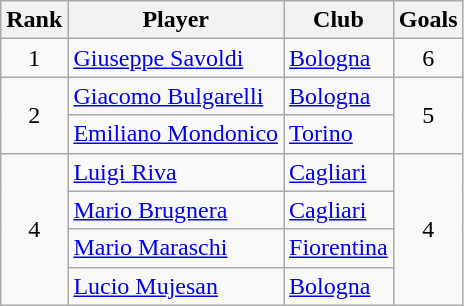<table class="wikitable sortable" style="text-align:center">
<tr>
<th>Rank</th>
<th>Player</th>
<th>Club</th>
<th>Goals</th>
</tr>
<tr>
<td>1</td>
<td align="left"><strong></strong> <a href='#'>Giuseppe Savoldi</a></td>
<td align="left"><a href='#'>Bologna</a></td>
<td>6</td>
</tr>
<tr>
<td rowspan="2">2</td>
<td align="left"><strong></strong> <a href='#'>Giacomo Bulgarelli</a></td>
<td align="left"><a href='#'>Bologna</a></td>
<td rowspan="2">5</td>
</tr>
<tr>
<td align="left"><strong></strong> <a href='#'>Emiliano Mondonico</a></td>
<td align="left"><a href='#'>Torino</a></td>
</tr>
<tr>
<td rowspan="4">4</td>
<td align="left"><strong></strong> <a href='#'>Luigi Riva</a></td>
<td align="left"><a href='#'>Cagliari</a></td>
<td rowspan="4">4</td>
</tr>
<tr>
<td align="left"><strong></strong> <a href='#'>Mario Brugnera</a></td>
<td align="left"><a href='#'>Cagliari</a></td>
</tr>
<tr>
<td align="left"><strong></strong> <a href='#'>Mario Maraschi</a></td>
<td align="left"><a href='#'>Fiorentina</a></td>
</tr>
<tr>
<td align="left"><strong></strong> <a href='#'>Lucio Mujesan</a></td>
<td align="left"><a href='#'>Bologna</a></td>
</tr>
</table>
